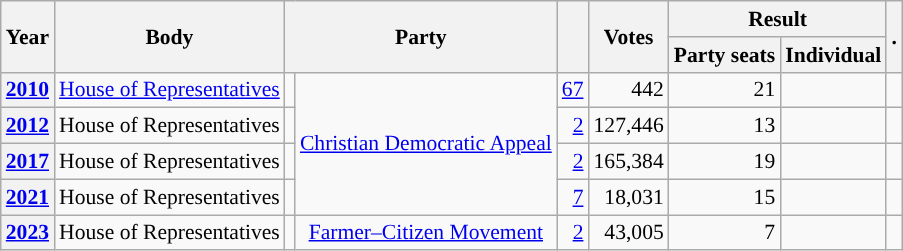<table class="wikitable plainrowheaders sortable" border=2 cellpadding=4 cellspacing=0 style="border: 1px #aaa solid; font-size: 90%; text-align:center;">
<tr>
<th scope="col" rowspan=2>Year</th>
<th scope="col" rowspan=2>Body</th>
<th scope="col" colspan=2 rowspan=2>Party</th>
<th scope="col" rowspan=2></th>
<th scope="col" rowspan=2>Votes</th>
<th scope="colgroup" colspan=2>Result</th>
<th scope="col" rowspan=2 class="unsortable">.</th>
</tr>
<tr>
<th scope="col">Party seats</th>
<th scope="col">Individual</th>
</tr>
<tr>
<th scope="row"><a href='#'>2010</a></th>
<td><a href='#'>House of Representatives</a></td>
<td style="background-color:"></td>
<td rowspan="4"><a href='#'>Christian Democratic Appeal</a></td>
<td style=text-align:right><a href='#'>67</a></td>
<td style=text-align:right>442</td>
<td style=text-align:right>21</td>
<td></td>
<td></td>
</tr>
<tr>
<th scope="row"><a href='#'>2012</a></th>
<td>House of Representatives</td>
<td style="background-color:"></td>
<td style=text-align:right><a href='#'>2</a></td>
<td style=text-align:right>127,446</td>
<td style=text-align:right>13</td>
<td></td>
<td></td>
</tr>
<tr>
<th scope="row"><a href='#'>2017</a></th>
<td>House of Representatives</td>
<td style="background-color:"></td>
<td style=text-align:right><a href='#'>2</a></td>
<td style=text-align:right>165,384</td>
<td style=text-align:right>19</td>
<td></td>
<td></td>
</tr>
<tr>
<th scope="row"><a href='#'>2021</a></th>
<td>House of Representatives</td>
<td style="background-color:"></td>
<td style=text-align:right><a href='#'>7</a></td>
<td style=text-align:right>18,031</td>
<td style=text-align:right>15</td>
<td></td>
<td></td>
</tr>
<tr>
<th scope="row"><a href='#'>2023</a></th>
<td>House of Representatives</td>
<td style="background-color:"></td>
<td><a href='#'>Farmer–Citizen Movement</a></td>
<td style=text-align:right><a href='#'>2</a></td>
<td style=text-align:right>43,005</td>
<td style=text-align:right>7</td>
<td></td>
<td></td>
</tr>
</table>
